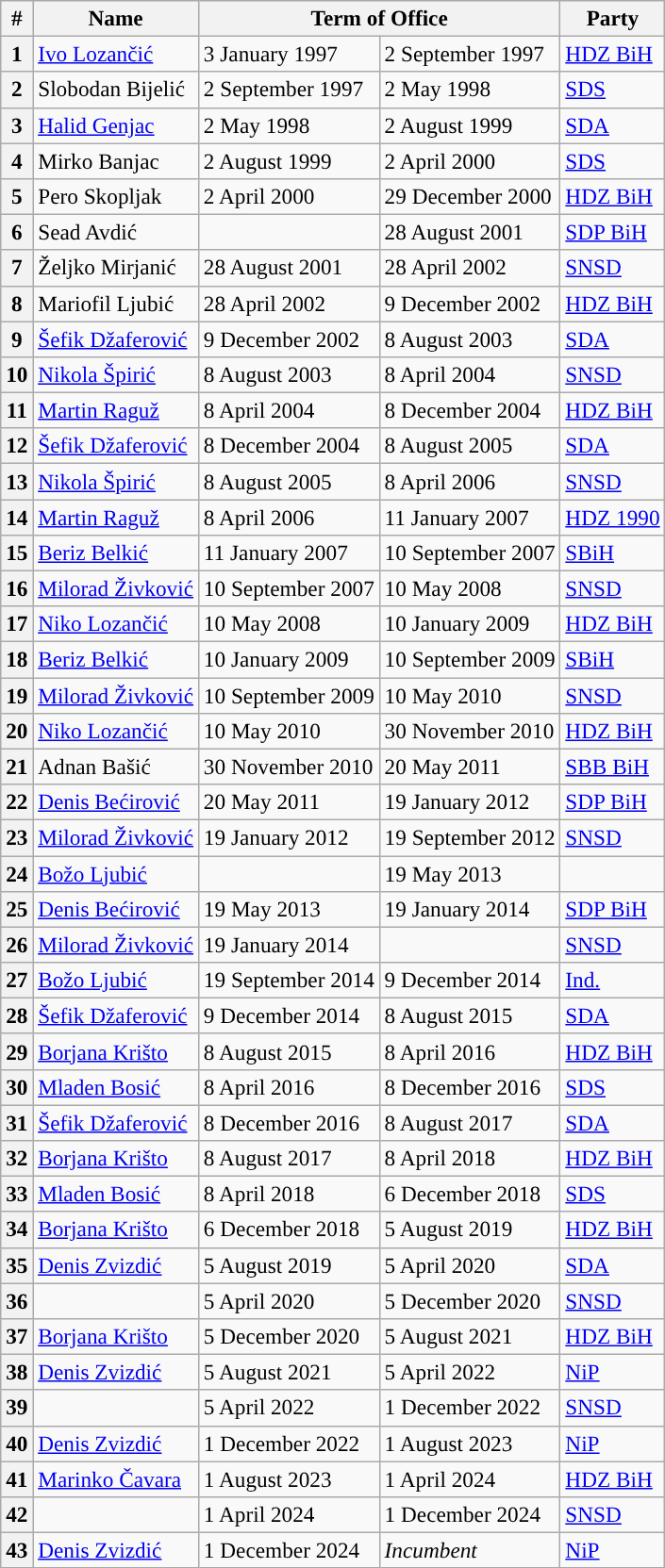<table class="wikitable" style="text-align; font-size:97%;">
<tr ->
<th>#</th>
<th>Name</th>
<th colspan=2>Term of Office</th>
<th>Party</th>
</tr>
<tr ->
<th style="background:">1</th>
<td><a href='#'>Ivo Lozančić</a></td>
<td>3 January 1997</td>
<td>2 September 1997</td>
<td><a href='#'>HDZ BiH</a></td>
</tr>
<tr ->
<th style="background:">2</th>
<td>Slobodan Bijelić</td>
<td>2 September 1997</td>
<td>2 May 1998</td>
<td><a href='#'>SDS</a></td>
</tr>
<tr ->
<th style="background:">3</th>
<td><a href='#'>Halid Genjac</a></td>
<td>2 May 1998</td>
<td>2 August 1999</td>
<td><a href='#'>SDA</a></td>
</tr>
<tr ->
<th style="background:">4</th>
<td>Mirko Banjac</td>
<td>2 August 1999</td>
<td>2 April 2000</td>
<td><a href='#'>SDS</a></td>
</tr>
<tr ->
<th style="background:">5</th>
<td>Pero Skopljak</td>
<td>2 April 2000</td>
<td>29 December 2000</td>
<td><a href='#'>HDZ BiH</a></td>
</tr>
<tr ->
<th style="background:">6</th>
<td>Sead Avdić</td>
<td></td>
<td>28 August 2001</td>
<td><a href='#'>SDP BiH</a></td>
</tr>
<tr ->
<th style="background:">7</th>
<td>Željko Mirjanić</td>
<td>28 August 2001</td>
<td>28 April 2002</td>
<td><a href='#'>SNSD</a></td>
</tr>
<tr ->
<th style="background:">8</th>
<td>Mariofil Ljubić</td>
<td>28 April 2002</td>
<td>9 December 2002</td>
<td><a href='#'>HDZ BiH</a></td>
</tr>
<tr ->
<th style="background:">9</th>
<td><a href='#'>Šefik Džaferović</a></td>
<td>9 December 2002</td>
<td>8 August 2003</td>
<td><a href='#'>SDA</a></td>
</tr>
<tr ->
<th style="background:">10</th>
<td><a href='#'>Nikola Špirić</a></td>
<td>8 August 2003</td>
<td>8 April 2004</td>
<td><a href='#'>SNSD</a></td>
</tr>
<tr ->
<th style="background:">11</th>
<td><a href='#'>Martin Raguž</a></td>
<td>8 April 2004</td>
<td>8 December 2004</td>
<td><a href='#'>HDZ BiH</a></td>
</tr>
<tr ->
<th style="background:">12</th>
<td><a href='#'>Šefik Džaferović</a></td>
<td>8 December 2004</td>
<td>8 August 2005</td>
<td><a href='#'>SDA</a></td>
</tr>
<tr ->
<th style="background:">13</th>
<td><a href='#'>Nikola Špirić</a></td>
<td>8 August 2005</td>
<td>8 April 2006</td>
<td><a href='#'>SNSD</a></td>
</tr>
<tr ->
<th style="background:">14</th>
<td><a href='#'>Martin Raguž</a></td>
<td>8 April 2006</td>
<td>11 January 2007</td>
<td><a href='#'>HDZ 1990</a></td>
</tr>
<tr ->
<th style="background:">15</th>
<td><a href='#'>Beriz Belkić</a></td>
<td>11 January 2007</td>
<td>10 September 2007</td>
<td><a href='#'>SBiH</a></td>
</tr>
<tr ->
<th style="background:">16</th>
<td><a href='#'>Milorad Živković</a></td>
<td>10 September 2007</td>
<td>10 May 2008</td>
<td><a href='#'>SNSD</a></td>
</tr>
<tr ->
<th style="background:">17</th>
<td><a href='#'>Niko Lozančić</a></td>
<td>10 May 2008</td>
<td>10 January 2009</td>
<td><a href='#'>HDZ BiH</a></td>
</tr>
<tr ->
<th style="background:">18</th>
<td><a href='#'>Beriz Belkić</a></td>
<td>10 January 2009</td>
<td>10 September 2009</td>
<td><a href='#'>SBiH</a></td>
</tr>
<tr ->
<th style="background:">19</th>
<td><a href='#'>Milorad Živković</a></td>
<td>10 September 2009</td>
<td>10 May 2010</td>
<td><a href='#'>SNSD</a></td>
</tr>
<tr ->
<th style="background:">20</th>
<td><a href='#'>Niko Lozančić</a></td>
<td>10 May 2010</td>
<td>30 November 2010</td>
<td><a href='#'>HDZ BiH</a></td>
</tr>
<tr ->
<th style="background:">21</th>
<td>Adnan Bašić</td>
<td>30 November 2010</td>
<td>20 May 2011</td>
<td><a href='#'>SBB BiH</a></td>
</tr>
<tr ->
<th style="background:">22</th>
<td><a href='#'>Denis Bećirović</a></td>
<td>20 May 2011</td>
<td>19 January 2012</td>
<td><a href='#'>SDP BiH</a></td>
</tr>
<tr ->
<th style="background:">23</th>
<td><a href='#'>Milorad Živković</a></td>
<td>19 January 2012</td>
<td>19 September 2012</td>
<td><a href='#'>SNSD</a></td>
</tr>
<tr ->
<th style="background:">24</th>
<td><a href='#'>Božo Ljubić</a></td>
<td></td>
<td>19 May 2013</td>
<td></td>
</tr>
<tr ->
<th style="background:">25</th>
<td><a href='#'>Denis Bećirović</a></td>
<td>19 May 2013</td>
<td>19 January 2014</td>
<td><a href='#'>SDP BiH</a></td>
</tr>
<tr ->
<th style="background:">26</th>
<td><a href='#'>Milorad Živković</a></td>
<td>19 January 2014</td>
<td></td>
<td><a href='#'>SNSD</a></td>
</tr>
<tr ->
<th style="background:">27</th>
<td><a href='#'>Božo Ljubić</a></td>
<td>19 September 2014</td>
<td>9 December 2014</td>
<td><a href='#'>Ind.</a></td>
</tr>
<tr ->
<th style="background:">28</th>
<td><a href='#'>Šefik Džaferović</a></td>
<td>9 December 2014</td>
<td>8 August 2015</td>
<td><a href='#'>SDA</a></td>
</tr>
<tr ->
<th style="background:">29</th>
<td><a href='#'>Borjana Krišto</a></td>
<td>8 August 2015</td>
<td>8 April 2016</td>
<td><a href='#'>HDZ BiH</a></td>
</tr>
<tr ->
<th style="background:">30</th>
<td><a href='#'>Mladen Bosić</a></td>
<td>8 April 2016</td>
<td>8 December 2016</td>
<td><a href='#'>SDS</a></td>
</tr>
<tr ->
<th style="background:">31</th>
<td><a href='#'>Šefik Džaferović</a></td>
<td>8 December 2016</td>
<td>8 August 2017</td>
<td><a href='#'>SDA</a></td>
</tr>
<tr ->
<th style="background:">32</th>
<td><a href='#'>Borjana Krišto</a></td>
<td>8 August 2017</td>
<td>8 April 2018</td>
<td><a href='#'>HDZ BiH</a></td>
</tr>
<tr ->
<th style="background:">33</th>
<td><a href='#'>Mladen Bosić</a></td>
<td>8 April 2018</td>
<td>6 December 2018</td>
<td><a href='#'>SDS</a></td>
</tr>
<tr ->
<th style="background:">34</th>
<td><a href='#'>Borjana Krišto</a></td>
<td>6 December 2018</td>
<td>5 August 2019</td>
<td><a href='#'>HDZ BiH</a></td>
</tr>
<tr ->
<th style="background:">35</th>
<td><a href='#'>Denis Zvizdić</a></td>
<td>5 August 2019</td>
<td>5 April 2020</td>
<td><a href='#'>SDA</a></td>
</tr>
<tr ->
<th style="background:">36</th>
<td></td>
<td>5 April 2020</td>
<td>5 December 2020</td>
<td><a href='#'>SNSD</a></td>
</tr>
<tr ->
<th style="background:">37</th>
<td><a href='#'>Borjana Krišto</a></td>
<td>5 December 2020</td>
<td>5 August 2021</td>
<td><a href='#'>HDZ BiH</a></td>
</tr>
<tr ->
<th style="background:">38</th>
<td><a href='#'>Denis Zvizdić</a></td>
<td>5 August 2021</td>
<td>5 April 2022</td>
<td><a href='#'>NiP</a></td>
</tr>
<tr ->
<th style="background:">39</th>
<td></td>
<td>5 April 2022</td>
<td>1 December 2022</td>
<td><a href='#'>SNSD</a></td>
</tr>
<tr ->
<th style="background:">40</th>
<td><a href='#'>Denis Zvizdić</a></td>
<td>1 December 2022</td>
<td>1 August 2023</td>
<td><a href='#'>NiP</a></td>
</tr>
<tr ->
<th style="background:">41</th>
<td><a href='#'>Marinko Čavara</a></td>
<td>1 August 2023</td>
<td>1 April 2024</td>
<td><a href='#'>HDZ BiH</a></td>
</tr>
<tr ->
<th style="background:">42</th>
<td></td>
<td>1 April 2024</td>
<td>1 December 2024</td>
<td><a href='#'>SNSD</a></td>
</tr>
<tr ->
<th style="background:">43</th>
<td><a href='#'>Denis Zvizdić</a></td>
<td>1 December 2024</td>
<td><em>Incumbent</em></td>
<td><a href='#'>NiP</a></td>
</tr>
</table>
